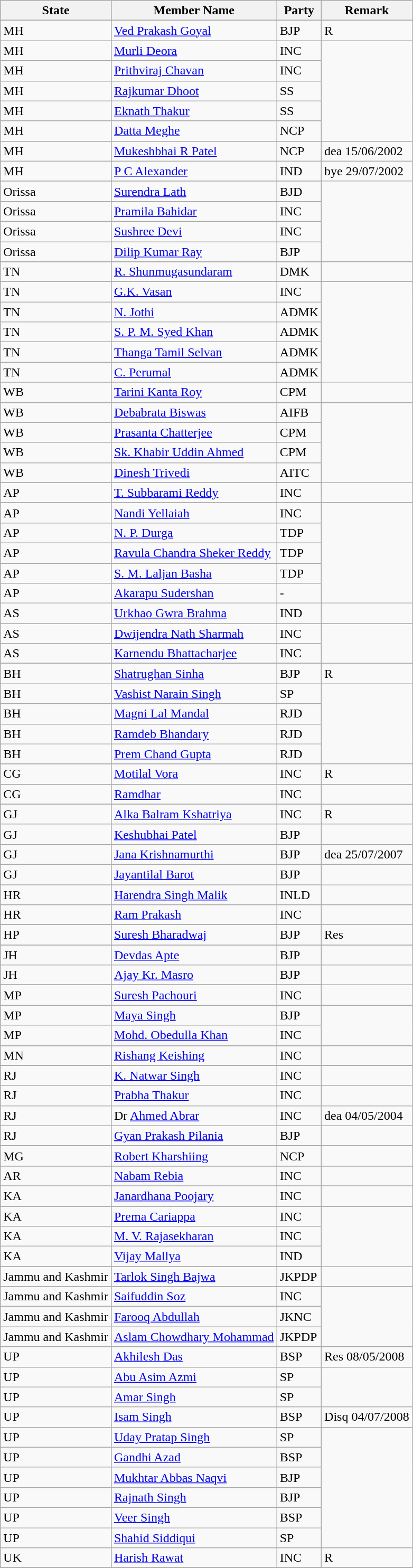<table class="wikitable sortable">
<tr>
<th>State</th>
<th>Member Name</th>
<th>Party</th>
<th>Remark</th>
</tr>
<tr>
</tr>
<tr>
<td>MH</td>
<td><a href='#'>Ved Prakash Goyal</a></td>
<td>BJP</td>
<td>R</td>
</tr>
<tr>
<td>MH</td>
<td><a href='#'>Murli Deora</a></td>
<td>INC</td>
</tr>
<tr>
<td>MH</td>
<td><a href='#'>Prithviraj Chavan</a></td>
<td>INC</td>
</tr>
<tr>
<td>MH</td>
<td><a href='#'>Rajkumar Dhoot</a></td>
<td>SS</td>
</tr>
<tr>
<td>MH</td>
<td><a href='#'>Eknath Thakur</a></td>
<td>SS</td>
</tr>
<tr>
<td>MH</td>
<td><a href='#'>Datta Meghe</a></td>
<td>NCP</td>
</tr>
<tr>
<td>MH</td>
<td><a href='#'>Mukeshbhai R Patel</a></td>
<td>NCP</td>
<td>dea 15/06/2002</td>
</tr>
<tr>
<td>MH</td>
<td><a href='#'>P C Alexander</a></td>
<td>IND</td>
<td>bye 29/07/2002</td>
</tr>
<tr>
</tr>
<tr>
<td>Orissa</td>
<td><a href='#'>Surendra Lath</a></td>
<td>BJD</td>
</tr>
<tr>
<td>Orissa</td>
<td><a href='#'>Pramila Bahidar</a></td>
<td>INC</td>
</tr>
<tr>
<td>Orissa</td>
<td><a href='#'>Sushree Devi</a></td>
<td>INC</td>
</tr>
<tr>
<td>Orissa</td>
<td><a href='#'>Dilip Kumar Ray</a></td>
<td>BJP</td>
</tr>
<tr>
</tr>
<tr>
<td>TN</td>
<td><a href='#'>R. Shunmugasundaram </a></td>
<td>DMK</td>
<td></td>
</tr>
<tr>
<td>TN</td>
<td><a href='#'>G.K. Vasan</a></td>
<td>INC</td>
</tr>
<tr>
<td>TN</td>
<td><a href='#'>N. Jothi</a></td>
<td>ADMK</td>
</tr>
<tr>
<td>TN</td>
<td><a href='#'>S. P. M. Syed Khan</a></td>
<td>ADMK</td>
</tr>
<tr>
<td>TN</td>
<td><a href='#'>Thanga Tamil Selvan</a></td>
<td>ADMK</td>
</tr>
<tr>
<td>TN</td>
<td><a href='#'>C. Perumal</a></td>
<td>ADMK</td>
</tr>
<tr>
</tr>
<tr>
<td>WB</td>
<td><a href='#'>Tarini Kanta Roy</a></td>
<td>CPM</td>
<td></td>
</tr>
<tr>
<td>WB</td>
<td><a href='#'>Debabrata Biswas</a></td>
<td>AIFB</td>
</tr>
<tr>
<td>WB</td>
<td><a href='#'>Prasanta Chatterjee</a></td>
<td>CPM</td>
</tr>
<tr>
<td>WB</td>
<td><a href='#'>Sk. Khabir Uddin Ahmed </a></td>
<td>CPM</td>
</tr>
<tr>
<td>WB</td>
<td><a href='#'>Dinesh Trivedi </a></td>
<td>AITC</td>
</tr>
<tr>
</tr>
<tr>
<td>AP</td>
<td><a href='#'>T. Subbarami Reddy </a></td>
<td>INC</td>
<td></td>
</tr>
<tr>
<td>AP</td>
<td><a href='#'>Nandi Yellaiah </a></td>
<td>INC</td>
</tr>
<tr>
<td>AP</td>
<td><a href='#'>N. P. Durga</a></td>
<td>TDP</td>
</tr>
<tr>
<td>AP</td>
<td><a href='#'>Ravula Chandra Sheker Reddy</a></td>
<td>TDP</td>
</tr>
<tr>
<td>AP</td>
<td><a href='#'>S. M. Laljan Basha</a></td>
<td>TDP</td>
</tr>
<tr>
<td>AP</td>
<td><a href='#'>Akarapu Sudershan</a></td>
<td TDP>-</td>
</tr>
<tr>
<td>AS</td>
<td><a href='#'>Urkhao Gwra Brahma</a></td>
<td>IND</td>
<td></td>
</tr>
<tr>
<td>AS</td>
<td><a href='#'>Dwijendra Nath Sharmah </a></td>
<td>INC</td>
</tr>
<tr>
<td>AS</td>
<td><a href='#'>Karnendu Bhattacharjee</a></td>
<td>INC</td>
</tr>
<tr>
</tr>
<tr>
<td>BH</td>
<td><a href='#'>Shatrughan Sinha</a></td>
<td>BJP</td>
<td>R</td>
</tr>
<tr>
<td>BH</td>
<td><a href='#'>Vashist Narain Singh</a></td>
<td>SP</td>
</tr>
<tr>
<td>BH</td>
<td><a href='#'>Magni Lal Mandal</a></td>
<td>RJD</td>
</tr>
<tr>
<td>BH</td>
<td><a href='#'>Ramdeb Bhandary </a></td>
<td>RJD</td>
</tr>
<tr>
<td>BH</td>
<td><a href='#'>Prem Chand Gupta</a></td>
<td>RJD</td>
</tr>
<tr>
</tr>
<tr>
<td>CG</td>
<td><a href='#'>Motilal Vora</a></td>
<td>INC</td>
<td>R</td>
</tr>
<tr>
<td>CG</td>
<td><a href='#'>Ramdhar</a></td>
<td>INC</td>
</tr>
<tr>
</tr>
<tr>
<td>GJ</td>
<td><a href='#'>Alka Balram Kshatriya</a></td>
<td>INC</td>
<td>R</td>
</tr>
<tr>
<td>GJ</td>
<td><a href='#'>Keshubhai Patel</a></td>
<td>BJP</td>
</tr>
<tr>
<td>GJ</td>
<td><a href='#'>Jana Krishnamurthi</a></td>
<td>BJP</td>
<td>dea 25/07/2007</td>
</tr>
<tr>
<td>GJ</td>
<td><a href='#'>Jayantilal Barot</a></td>
<td>BJP</td>
</tr>
<tr>
</tr>
<tr>
<td>HR</td>
<td><a href='#'>Harendra Singh Malik </a></td>
<td>INLD</td>
<td></td>
</tr>
<tr>
<td>HR</td>
<td><a href='#'>Ram Prakash</a></td>
<td>INC</td>
</tr>
<tr>
</tr>
<tr>
<td>HP</td>
<td><a href='#'>Suresh Bharadwaj</a></td>
<td>BJP</td>
<td>Res</td>
</tr>
<tr>
</tr>
<tr>
<td>JH</td>
<td><a href='#'>Devdas Apte </a></td>
<td>BJP</td>
<td></td>
</tr>
<tr>
<td>JH</td>
<td><a href='#'>Ajay Kr. Masro </a></td>
<td>BJP</td>
</tr>
<tr>
</tr>
<tr>
<td>MP</td>
<td><a href='#'>Suresh Pachouri </a></td>
<td>INC</td>
<td></td>
</tr>
<tr>
<td>MP</td>
<td><a href='#'>Maya Singh</a></td>
<td>BJP</td>
</tr>
<tr>
<td>MP</td>
<td><a href='#'> Mohd. Obedulla Khan</a></td>
<td>INC</td>
</tr>
<tr>
</tr>
<tr>
<td>MN</td>
<td><a href='#'>Rishang Keishing</a></td>
<td>INC</td>
<td></td>
</tr>
<tr>
</tr>
<tr>
<td>RJ</td>
<td><a href='#'>K. Natwar Singh</a></td>
<td>INC</td>
<td></td>
</tr>
<tr>
<td>RJ</td>
<td><a href='#'>Prabha Thakur</a></td>
<td>INC</td>
</tr>
<tr>
<td>RJ</td>
<td>Dr <a href='#'>Ahmed Abrar</a></td>
<td>INC</td>
<td>dea 04/05/2004</td>
</tr>
<tr>
<td>RJ</td>
<td><a href='#'>Gyan Prakash Pilania </a></td>
<td>BJP</td>
</tr>
<tr>
</tr>
<tr>
<td>MG</td>
<td><a href='#'>Robert Kharshiing</a></td>
<td>NCP</td>
<td></td>
</tr>
<tr>
</tr>
<tr>
<td>AR</td>
<td><a href='#'>Nabam Rebia</a></td>
<td>INC</td>
<td></td>
</tr>
<tr>
</tr>
<tr>
<td>KA</td>
<td><a href='#'>Janardhana Poojary</a></td>
<td>INC</td>
<td></td>
</tr>
<tr>
<td>KA</td>
<td><a href='#'>Prema Cariappa</a></td>
<td>INC</td>
</tr>
<tr>
<td>KA</td>
<td><a href='#'>M. V. Rajasekharan</a></td>
<td>INC</td>
</tr>
<tr>
<td>KA</td>
<td><a href='#'>Vijay Mallya</a></td>
<td>IND</td>
</tr>
<tr>
</tr>
<tr>
<td>Jammu and Kashmir</td>
<td><a href='#'>Tarlok Singh Bajwa</a></td>
<td>JKPDP</td>
<td></td>
</tr>
<tr>
<td>Jammu and Kashmir</td>
<td><a href='#'>Saifuddin Soz</a></td>
<td>INC</td>
</tr>
<tr>
<td>Jammu and Kashmir</td>
<td><a href='#'>Farooq Abdullah</a></td>
<td>JKNC</td>
</tr>
<tr>
<td>Jammu and Kashmir</td>
<td><a href='#'>Aslam Chowdhary Mohammad</a></td>
<td>JKPDP</td>
</tr>
<tr>
<td>UP</td>
<td><a href='#'>Akhilesh Das</a></td>
<td>BSP</td>
<td>Res 08/05/2008</td>
</tr>
<tr>
<td>UP</td>
<td><a href='#'>Abu Asim Azmi </a></td>
<td>SP</td>
</tr>
<tr>
<td>UP</td>
<td><a href='#'>Amar Singh</a></td>
<td>SP</td>
</tr>
<tr>
<td>UP</td>
<td><a href='#'>Isam Singh </a></td>
<td>BSP</td>
<td>Disq 04/07/2008</td>
</tr>
<tr>
<td>UP</td>
<td><a href='#'>Uday Pratap Singh</a></td>
<td>SP</td>
</tr>
<tr>
<td>UP</td>
<td><a href='#'>Gandhi Azad </a></td>
<td>BSP</td>
</tr>
<tr>
<td>UP</td>
<td><a href='#'>Mukhtar Abbas Naqvi</a></td>
<td>BJP</td>
</tr>
<tr>
<td>UP</td>
<td><a href='#'>Rajnath Singh</a></td>
<td>BJP</td>
</tr>
<tr>
<td>UP</td>
<td><a href='#'>Veer Singh</a></td>
<td>BSP</td>
</tr>
<tr>
<td>UP</td>
<td><a href='#'>Shahid Siddiqui</a></td>
<td>SP</td>
</tr>
<tr>
<td>UK</td>
<td><a href='#'>Harish Rawat</a></td>
<td>INC</td>
<td>R</td>
</tr>
<tr>
</tr>
</table>
